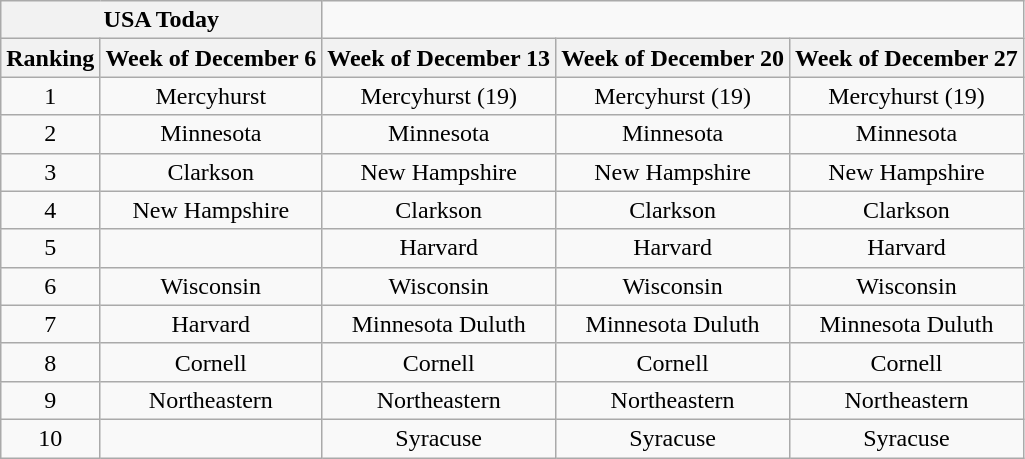<table class="wikitable" style="text-align:center;">
<tr>
<th colspan=2><strong>USA Today</strong></th>
</tr>
<tr>
<th>Ranking</th>
<th>Week of December 6</th>
<th>Week of December 13</th>
<th>Week of December 20</th>
<th>Week of December 27</th>
</tr>
<tr>
<td>1</td>
<td>Mercyhurst</td>
<td>Mercyhurst (19)</td>
<td>Mercyhurst (19)</td>
<td>Mercyhurst (19)</td>
</tr>
<tr>
<td>2</td>
<td>Minnesota</td>
<td>Minnesota</td>
<td>Minnesota</td>
<td>Minnesota</td>
</tr>
<tr>
<td>3</td>
<td>Clarkson</td>
<td>New Hampshire</td>
<td>New Hampshire</td>
<td>New Hampshire</td>
</tr>
<tr>
<td>4</td>
<td>New Hampshire</td>
<td>Clarkson</td>
<td>Clarkson</td>
<td>Clarkson</td>
</tr>
<tr>
<td>5</td>
<td></td>
<td>Harvard</td>
<td>Harvard</td>
<td>Harvard</td>
</tr>
<tr>
<td>6</td>
<td>Wisconsin</td>
<td>Wisconsin</td>
<td>Wisconsin</td>
<td>Wisconsin</td>
</tr>
<tr>
<td>7</td>
<td>Harvard</td>
<td>Minnesota Duluth</td>
<td>Minnesota Duluth</td>
<td>Minnesota Duluth</td>
</tr>
<tr>
<td>8</td>
<td>Cornell</td>
<td>Cornell</td>
<td>Cornell</td>
<td>Cornell</td>
</tr>
<tr>
<td>9</td>
<td>Northeastern</td>
<td>Northeastern</td>
<td>Northeastern</td>
<td>Northeastern</td>
</tr>
<tr>
<td>10</td>
<td></td>
<td>Syracuse</td>
<td>Syracuse</td>
<td>Syracuse</td>
</tr>
</table>
